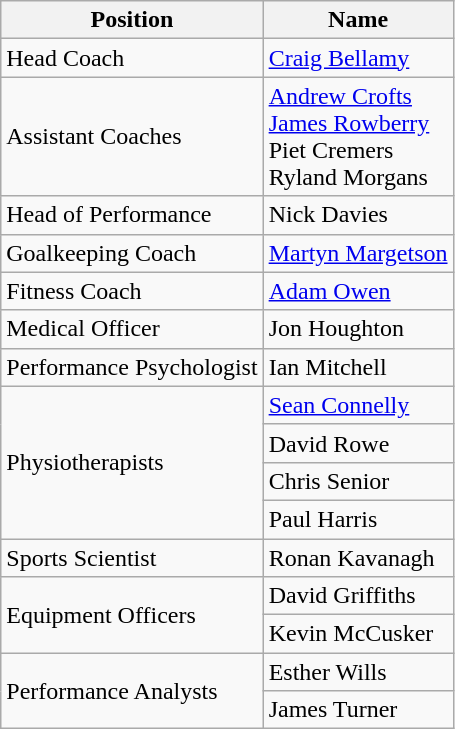<table class="wikitable">
<tr>
<th>Position</th>
<th>Name</th>
</tr>
<tr>
<td>Head Coach</td>
<td> <a href='#'>Craig Bellamy</a></td>
</tr>
<tr>
<td>Assistant Coaches</td>
<td> <a href='#'>Andrew Crofts</a><br> <a href='#'>James Rowberry</a><br> Piet Cremers<br> Ryland Morgans</td>
</tr>
<tr>
<td>Head of Performance</td>
<td> Nick Davies</td>
</tr>
<tr>
<td>Goalkeeping Coach</td>
<td> <a href='#'>Martyn Margetson</a></td>
</tr>
<tr>
<td>Fitness Coach</td>
<td> <a href='#'>Adam Owen</a></td>
</tr>
<tr>
<td>Medical Officer</td>
<td> Jon Houghton</td>
</tr>
<tr>
<td>Performance Psychologist</td>
<td> Ian Mitchell</td>
</tr>
<tr>
<td rowspan="4">Physiotherapists</td>
<td> <a href='#'>Sean Connelly</a></td>
</tr>
<tr>
<td> David Rowe</td>
</tr>
<tr>
<td> Chris Senior</td>
</tr>
<tr>
<td> Paul Harris</td>
</tr>
<tr>
<td>Sports Scientist</td>
<td> Ronan Kavanagh</td>
</tr>
<tr>
<td rowspan="2">Equipment Officers</td>
<td> David Griffiths</td>
</tr>
<tr>
<td> Kevin McCusker</td>
</tr>
<tr>
<td rowspan="2">Performance Analysts</td>
<td> Esther Wills</td>
</tr>
<tr>
<td> James Turner</td>
</tr>
</table>
